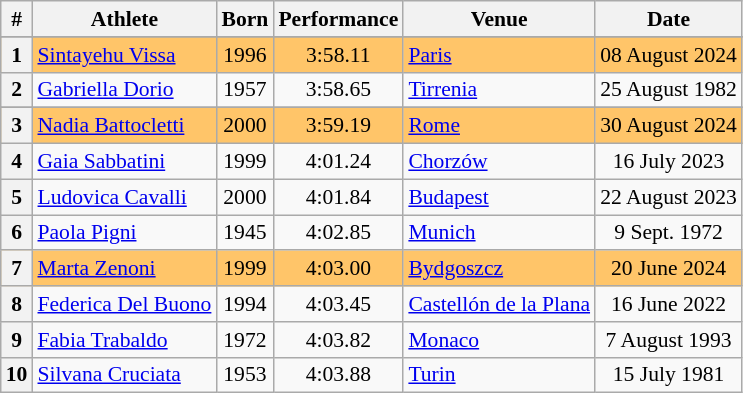<table class="wikitable" style="font-size:90%; text-align:center;">
<tr>
<th>#</th>
<th>Athlete</th>
<th>Born</th>
<th>Performance</th>
<th>Venue</th>
<th>Date</th>
</tr>
<tr>
</tr>
<tr bgcolor=ffc569>
<th>1</th>
<td align=left><a href='#'>Sintayehu Vissa</a></td>
<td>1996</td>
<td>3:58.11</td>
<td align=left> <a href='#'>Paris</a></td>
<td>08 August 2024</td>
</tr>
<tr>
<th>2</th>
<td align=left><a href='#'>Gabriella Dorio</a></td>
<td>1957</td>
<td>3:58.65</td>
<td align=left> <a href='#'>Tirrenia</a></td>
<td>25 August 1982</td>
</tr>
<tr>
</tr>
<tr bgcolor=ffc569>
<th>3</th>
<td align=left><a href='#'>Nadia Battocletti</a></td>
<td>2000</td>
<td>3:59.19</td>
<td align=left> <a href='#'>Rome</a></td>
<td>30 August 2024</td>
</tr>
<tr>
<th>4</th>
<td align=left><a href='#'>Gaia Sabbatini</a></td>
<td>1999</td>
<td>4:01.24</td>
<td align=left> <a href='#'>Chorzów </a></td>
<td>16 July 2023</td>
</tr>
<tr>
<th>5</th>
<td align=left><a href='#'>Ludovica Cavalli</a></td>
<td>2000</td>
<td>4:01.84</td>
<td align=left> <a href='#'>Budapest</a></td>
<td>22 August 2023</td>
</tr>
<tr>
<th>6</th>
<td align=left><a href='#'>Paola Pigni</a></td>
<td>1945</td>
<td>4:02.85</td>
<td align=left> <a href='#'>Munich</a></td>
<td nowrap>9 Sept. 1972</td>
</tr>
<tr bgcolor=ffc569>
<th>7</th>
<td align=left><a href='#'>Marta Zenoni</a></td>
<td>1999</td>
<td>4:03.00</td>
<td align=left> <a href='#'>Bydgoszcz</a></td>
<td>20 June 2024</td>
</tr>
<tr>
<th>8</th>
<td align=left><a href='#'>Federica Del Buono</a></td>
<td>1994</td>
<td>4:03.45</td>
<td align=left nowrap> <a href='#'>Castellón de la Plana</a></td>
<td>16 June 2022</td>
</tr>
<tr>
<th>9</th>
<td align=left><a href='#'>Fabia Trabaldo</a></td>
<td>1972</td>
<td>4:03.82</td>
<td align=left> <a href='#'>Monaco</a></td>
<td>7 August 1993</td>
</tr>
<tr>
<th>10</th>
<td align=left><a href='#'>Silvana Cruciata</a></td>
<td>1953</td>
<td>4:03.88</td>
<td align=left> <a href='#'>Turin</a></td>
<td>15 July 1981</td>
</tr>
</table>
